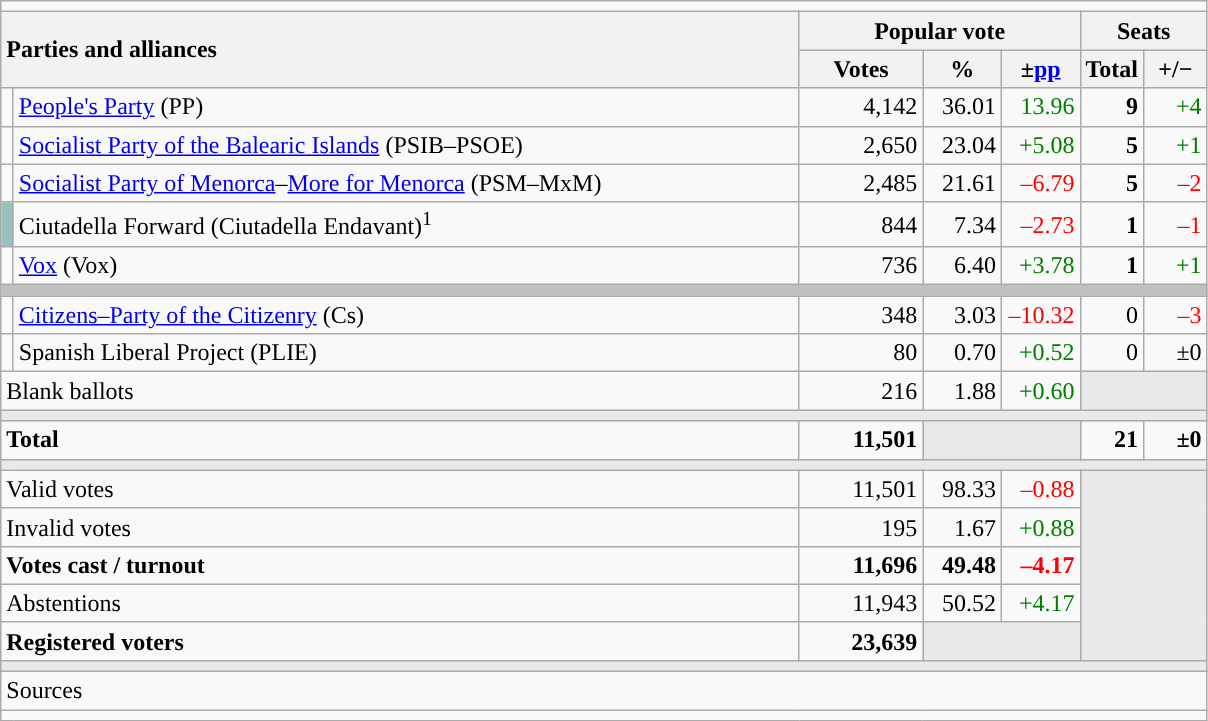<table class="wikitable" style="text-align:right;">
<tr>
<td colspan="7"></td>
</tr>
<tr>
<th style="text-align:left;" rowspan="2" colspan="2" width="525">Parties and alliances</th>
<th colspan="3">Popular vote</th>
<th colspan="2">Seats</th>
</tr>
<tr>
<th width="75">Votes</th>
<th width="45">%</th>
<th width="45">±<a href='#'>pp</a></th>
<th width="35">Total</th>
<th width="35">+/−</th>
</tr>
<tr>
<td width="1" style="color:inherit;background:"></td>
<td align="left"><a href='#'>People's Party</a> (PP)</td>
<td>4,142</td>
<td>36.01</td>
<td style="color:green;">13.96</td>
<td><strong>9</strong></td>
<td style="color:green;">+4</td>
</tr>
<tr>
<td style="color:inherit;background:"></td>
<td align="left"><a href='#'>Socialist Party of the Balearic Islands</a> (PSIB–PSOE)</td>
<td>2,650</td>
<td>23.04</td>
<td style="color:green;">+5.08</td>
<td><strong>5</strong></td>
<td style="color:green;">+1</td>
</tr>
<tr>
<td style="color:inherit;background:"></td>
<td align="left"><a href='#'>Socialist Party of Menorca</a>–<a href='#'>More for Menorca</a> (PSM–MxM)</td>
<td>2,485</td>
<td>21.61</td>
<td style="color:red;">–6.79</td>
<td><strong>5</strong></td>
<td style="color:red;">–2</td>
</tr>
<tr>
<td bgcolor="#94C3BF"></td>
<td align="left">Ciutadella Forward (Ciutadella Endavant)<sup>1</sup></td>
<td>844</td>
<td>7.34</td>
<td style="color:red;">–2.73</td>
<td><strong>1</strong></td>
<td style="color:red;">–1</td>
</tr>
<tr>
<td style="color:inherit;background:"></td>
<td align="left"><a href='#'>Vox</a> (Vox)</td>
<td>736</td>
<td>6.40</td>
<td style="color:green;">+3.78</td>
<td><strong>1</strong></td>
<td style="color:green;">+1</td>
</tr>
<tr>
<td colspan="7" bgcolor="#C0C0C0"></td>
</tr>
<tr>
<td style="color:inherit;background:"></td>
<td align="left"><a href='#'>Citizens–Party of the Citizenry</a> (Cs)</td>
<td>348</td>
<td>3.03</td>
<td style="color:red;">–10.32</td>
<td>0</td>
<td style="color:red;">–3</td>
</tr>
<tr>
<td style="color:inherit;background:"></td>
<td align="left">Spanish Liberal Project (PLIE)</td>
<td>80</td>
<td>0.70</td>
<td style="color:green;">+0.52</td>
<td>0</td>
<td>±0</td>
</tr>
<tr>
<td align="left" colspan="2">Blank ballots</td>
<td>216</td>
<td>1.88</td>
<td style="color:green;">+0.60</td>
<td bgcolor="#E9E9E9" colspan="2"></td>
</tr>
<tr>
<td colspan="7" bgcolor="#E9E9E9"></td>
</tr>
<tr style="font-weight:bold;">
<td align="left" colspan="2">Total</td>
<td>11,501</td>
<td bgcolor="#E9E9E9" colspan="2"></td>
<td>21</td>
<td>±0</td>
</tr>
<tr>
<td colspan="7" bgcolor="#E9E9E9"></td>
</tr>
<tr>
<td align="left" colspan="2">Valid votes</td>
<td>11,501</td>
<td>98.33</td>
<td style="color:red;">–0.88</td>
<td bgcolor="#E9E9E9" colspan="2" rowspan="5"></td>
</tr>
<tr>
<td align="left" colspan="2">Invalid votes</td>
<td>195</td>
<td>1.67</td>
<td style="color:green;">+0.88</td>
</tr>
<tr style="font-weight:bold;">
<td align="left" colspan="2">Votes cast / turnout</td>
<td>11,696</td>
<td>49.48</td>
<td style="color:red;">–4.17</td>
</tr>
<tr>
<td align="left" colspan="2">Abstentions</td>
<td>11,943</td>
<td>50.52</td>
<td style="color:green;">+4.17</td>
</tr>
<tr style="font-weight:bold;">
<td align="left" colspan="2">Registered voters</td>
<td>23,639</td>
<td bgcolor="#E9E9E9" colspan="2"></td>
</tr>
<tr>
<td colspan="7" bgcolor="#E9E9E9"></td>
</tr>
<tr>
<td align="left" colspan="7">Sources</td>
</tr>
<tr>
<td colspan="7" style="text-align:left; max-width:790px;"></td>
</tr>
</table>
